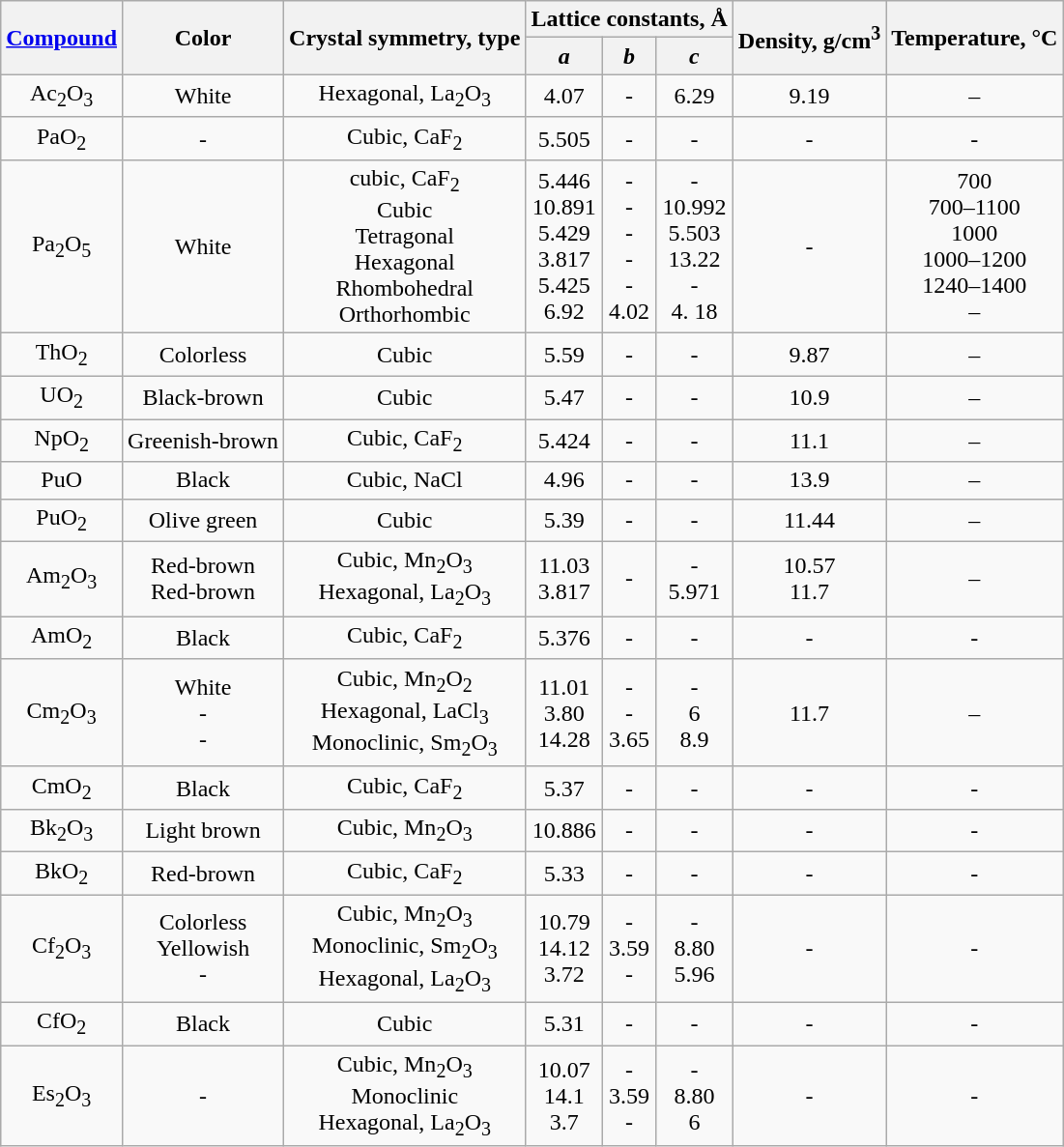<table Class = "wikitable collapsible collapsed" style="text-align:center;">
<tr>
<th rowspan="2"><a href='#'>Compound</a></th>
<th rowspan="2">Color</th>
<th rowspan="2">Crystal symmetry, type</th>
<th colspan="3">Lattice constants, Å</th>
<th rowspan="2">Density, g/cm<sup>3</sup></th>
<th rowspan="2">Temperature, °C</th>
</tr>
<tr>
<th><em>a</em></th>
<th><em>b</em></th>
<th><em>c</em></th>
</tr>
<tr>
<td>Ac<sub>2</sub>O<sub>3</sub></td>
<td>White</td>
<td>Hexagonal, La<sub>2</sub>O<sub>3</sub></td>
<td>4.07</td>
<td>-</td>
<td>6.29</td>
<td>9.19</td>
<td>–</td>
</tr>
<tr>
<td>PaO<sub>2</sub></td>
<td>-</td>
<td>Cubic, CaF<sub>2</sub></td>
<td>5.505</td>
<td>-</td>
<td>-</td>
<td>-</td>
<td>-</td>
</tr>
<tr>
<td>Pa<sub>2</sub>O<sub>5</sub></td>
<td>White</td>
<td>cubic, CaF<sub>2</sub><br> Cubic<br> Tetragonal<br> Hexagonal<br> Rhombohedral <br>Orthorhombic</td>
<td>5.446<br> 10.891<br> 5.429<br> 3.817<br> 5.425<br> 6.92</td>
<td>-<br> -<br> -<br> -<br> -<br> 4.02</td>
<td>-<br> 10.992<br> 5.503<br> 13.22<br> -<br> 4. 18</td>
<td>-</td>
<td>700<br> 700–1100<br> 1000<br> 1000–1200<br> 1240–1400<br> –</td>
</tr>
<tr>
<td>ThO<sub>2</sub></td>
<td>Colorless</td>
<td>Cubic</td>
<td>5.59</td>
<td>-</td>
<td>-</td>
<td>9.87</td>
<td>–</td>
</tr>
<tr>
<td>UO<sub>2</sub></td>
<td>Black-brown</td>
<td>Cubic</td>
<td>5.47</td>
<td>-</td>
<td>-</td>
<td>10.9</td>
<td>–</td>
</tr>
<tr>
<td>NpO<sub>2</sub></td>
<td>Greenish-brown</td>
<td>Cubic, CaF<sub>2</sub></td>
<td>5.424</td>
<td>-</td>
<td>-</td>
<td>11.1</td>
<td>–</td>
</tr>
<tr>
<td>PuO</td>
<td>Black</td>
<td>Cubic, NaCl</td>
<td>4.96</td>
<td>-</td>
<td>-</td>
<td>13.9</td>
<td>–</td>
</tr>
<tr>
<td>PuO<sub>2</sub></td>
<td>Olive green</td>
<td>Cubic</td>
<td>5.39</td>
<td>-</td>
<td>-</td>
<td>11.44</td>
<td>–</td>
</tr>
<tr>
<td>Am<sub>2</sub>O<sub>3</sub></td>
<td>Red-brown<br> Red-brown</td>
<td>Cubic, Mn<sub>2</sub>O<sub>3</sub><br> Hexagonal, La<sub>2</sub>O<sub>3</sub></td>
<td>11.03<br> 3.817</td>
<td>-</td>
<td>-<br> 5.971</td>
<td>10.57<br> 11.7</td>
<td>–</td>
</tr>
<tr>
<td>AmO<sub>2</sub></td>
<td>Black</td>
<td>Cubic, CaF<sub>2</sub></td>
<td>5.376</td>
<td>-</td>
<td>-</td>
<td>-</td>
<td>-</td>
</tr>
<tr>
<td>Cm<sub>2</sub>O<sub>3</sub></td>
<td>White<br> -<br> -</td>
<td>Cubic, Mn<sub>2</sub>O<sub>2</sub><br> Hexagonal, LaCl<sub>3</sub><br> Monoclinic, Sm<sub>2</sub>O<sub>3</sub></td>
<td>11.01<br> 3.80<br> 14.28</td>
<td>-<br> -<br> 3.65</td>
<td>-<br> 6<br> 8.9</td>
<td>11.7</td>
<td>–</td>
</tr>
<tr>
<td>CmO<sub>2</sub></td>
<td>Black</td>
<td>Cubic, CaF<sub>2</sub></td>
<td>5.37</td>
<td>-</td>
<td>-</td>
<td>-</td>
<td>-</td>
</tr>
<tr>
<td>Bk<sub>2</sub>O<sub>3</sub></td>
<td>Light brown</td>
<td>Cubic, Mn<sub>2</sub>O<sub>3</sub></td>
<td>10.886</td>
<td>-</td>
<td>-</td>
<td>-</td>
<td>-</td>
</tr>
<tr>
<td>BkO<sub>2</sub></td>
<td>Red-brown</td>
<td>Cubic, CaF<sub>2</sub></td>
<td>5.33</td>
<td>-</td>
<td>-</td>
<td>-</td>
<td>-</td>
</tr>
<tr>
<td>Cf<sub>2</sub>O<sub>3</sub></td>
<td>Colorless <br>Yellowish<br> -</td>
<td>Cubic, Mn<sub>2</sub>O<sub>3</sub><br> Monoclinic, Sm<sub>2</sub>O<sub>3</sub><br> Hexagonal, La<sub>2</sub>O<sub>3</sub></td>
<td>10.79<br> 14.12<br> 3.72</td>
<td>-<br> 3.59<br> -</td>
<td>-<br> 8.80<br> 5.96</td>
<td>-</td>
<td>-</td>
</tr>
<tr>
<td>CfO<sub>2</sub></td>
<td>Black</td>
<td>Cubic</td>
<td>5.31</td>
<td>-</td>
<td>-</td>
<td>-</td>
<td>-</td>
</tr>
<tr>
<td>Es<sub>2</sub>O<sub>3</sub></td>
<td>-</td>
<td>Cubic, Mn<sub>2</sub>O<sub>3</sub><br> Monoclinic <br> Hexagonal, La<sub>2</sub>O<sub>3</sub></td>
<td>10.07<br> 14.1<br> 3.7</td>
<td>-<br> 3.59<br> -</td>
<td>-<br> 8.80<br> 6</td>
<td>-</td>
<td>-</td>
</tr>
</table>
